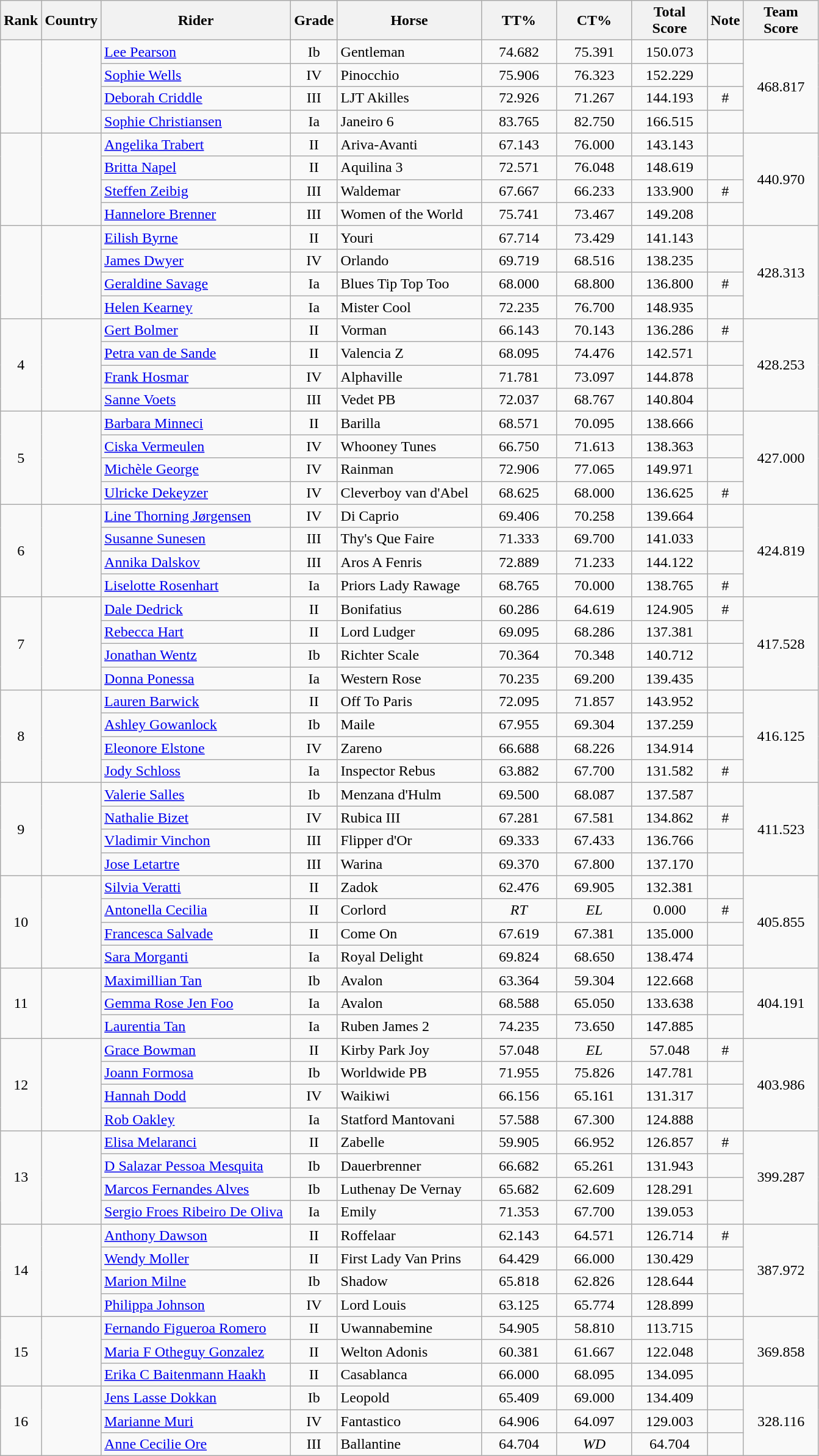<table class="wikitable" style="text-align:center">
<tr>
<th>Rank</th>
<th>Country</th>
<th width=200>Rider</th>
<th>Grade</th>
<th width=150>Horse</th>
<th width=75>TT%</th>
<th width=75>CT%</th>
<th width=75>Total<br>Score</th>
<th>Note</th>
<th width=75>Team<br>Score</th>
</tr>
<tr>
<td rowspan=4></td>
<td rowspan=4 align=left></td>
<td align=left><a href='#'>Lee Pearson</a></td>
<td>Ib</td>
<td align=left>Gentleman</td>
<td>74.682</td>
<td>75.391</td>
<td>150.073</td>
<td></td>
<td rowspan=4>468.817</td>
</tr>
<tr>
<td align=left><a href='#'>Sophie Wells</a></td>
<td>IV</td>
<td align=left>Pinocchio</td>
<td>75.906</td>
<td>76.323</td>
<td>152.229</td>
<td></td>
</tr>
<tr>
<td align=left><a href='#'>Deborah Criddle</a></td>
<td>III</td>
<td align=left>LJT Akilles</td>
<td>72.926</td>
<td>71.267</td>
<td>144.193</td>
<td>#</td>
</tr>
<tr>
<td align=left><a href='#'>Sophie Christiansen</a></td>
<td>Ia</td>
<td align=left>Janeiro 6</td>
<td>83.765</td>
<td>82.750</td>
<td>166.515</td>
<td></td>
</tr>
<tr>
<td rowspan=4></td>
<td rowspan=4 align=left></td>
<td align=left><a href='#'>Angelika Trabert</a></td>
<td>II</td>
<td align=left>Ariva-Avanti</td>
<td>67.143</td>
<td>76.000</td>
<td>143.143</td>
<td></td>
<td rowspan=4>440.970</td>
</tr>
<tr>
<td align=left><a href='#'>Britta Napel</a></td>
<td>II</td>
<td align=left>Aquilina 3</td>
<td>72.571</td>
<td>76.048</td>
<td>148.619</td>
<td></td>
</tr>
<tr>
<td align=left><a href='#'>Steffen Zeibig</a></td>
<td>III</td>
<td align=left>Waldemar</td>
<td>67.667</td>
<td>66.233</td>
<td>133.900</td>
<td>#</td>
</tr>
<tr>
<td align=left><a href='#'>Hannelore Brenner</a></td>
<td>III</td>
<td align=left>Women of the World</td>
<td>75.741</td>
<td>73.467</td>
<td>149.208</td>
<td></td>
</tr>
<tr>
<td rowspan=4></td>
<td rowspan=4 align=left></td>
<td align=left><a href='#'>Eilish Byrne</a></td>
<td>II</td>
<td align=left>Youri</td>
<td>67.714</td>
<td>73.429</td>
<td>141.143</td>
<td></td>
<td rowspan=4>428.313</td>
</tr>
<tr>
<td align=left><a href='#'>James Dwyer</a></td>
<td>IV</td>
<td align=left>Orlando</td>
<td>69.719</td>
<td>68.516</td>
<td>138.235</td>
<td></td>
</tr>
<tr>
<td align=left><a href='#'>Geraldine Savage</a></td>
<td>Ia</td>
<td align=left>Blues Tip Top Too</td>
<td>68.000</td>
<td>68.800</td>
<td>136.800</td>
<td>#</td>
</tr>
<tr>
<td align=left><a href='#'>Helen Kearney</a></td>
<td>Ia</td>
<td align=left>Mister Cool</td>
<td>72.235</td>
<td>76.700</td>
<td>148.935</td>
<td></td>
</tr>
<tr>
<td rowspan=4>4</td>
<td rowspan=4 align=left></td>
<td align=left><a href='#'>Gert Bolmer</a></td>
<td>II</td>
<td align=left>Vorman</td>
<td>66.143</td>
<td>70.143</td>
<td>136.286</td>
<td>#</td>
<td rowspan=4>428.253</td>
</tr>
<tr>
<td align=left><a href='#'>Petra van de Sande</a></td>
<td>II</td>
<td align=left>Valencia Z</td>
<td>68.095</td>
<td>74.476</td>
<td>142.571</td>
<td></td>
</tr>
<tr>
<td align=left><a href='#'>Frank Hosmar</a></td>
<td>IV</td>
<td align=left>Alphaville</td>
<td>71.781</td>
<td>73.097</td>
<td>144.878</td>
<td></td>
</tr>
<tr>
<td align=left><a href='#'>Sanne Voets</a></td>
<td>III</td>
<td align=left>Vedet PB</td>
<td>72.037</td>
<td>68.767</td>
<td>140.804</td>
<td></td>
</tr>
<tr>
<td rowspan=4>5</td>
<td rowspan=4 align=left></td>
<td align=left><a href='#'>Barbara Minneci</a></td>
<td>II</td>
<td align=left>Barilla</td>
<td>68.571</td>
<td>70.095</td>
<td>138.666</td>
<td></td>
<td rowspan=4>427.000</td>
</tr>
<tr>
<td align=left><a href='#'>Ciska Vermeulen</a></td>
<td>IV</td>
<td align=left>Whooney Tunes</td>
<td>66.750</td>
<td>71.613</td>
<td>138.363</td>
<td></td>
</tr>
<tr>
<td align=left><a href='#'>Michèle George</a></td>
<td>IV</td>
<td align=left>Rainman</td>
<td>72.906</td>
<td>77.065</td>
<td>149.971</td>
<td></td>
</tr>
<tr>
<td align=left><a href='#'>Ulricke Dekeyzer</a></td>
<td>IV</td>
<td align=left>Cleverboy van d'Abel</td>
<td>68.625</td>
<td>68.000</td>
<td>136.625</td>
<td>#</td>
</tr>
<tr>
<td rowspan=4>6</td>
<td rowspan=4 align=left></td>
<td align=left><a href='#'>Line Thorning Jørgensen</a></td>
<td>IV</td>
<td align=left>Di Caprio</td>
<td>69.406</td>
<td>70.258</td>
<td>139.664</td>
<td></td>
<td rowspan=4>424.819</td>
</tr>
<tr>
<td align=left><a href='#'>Susanne Sunesen</a></td>
<td>III</td>
<td align=left>Thy's Que Faire</td>
<td>71.333</td>
<td>69.700</td>
<td>141.033</td>
<td></td>
</tr>
<tr>
<td align=left><a href='#'>Annika Dalskov</a></td>
<td>III</td>
<td align=left>Aros A Fenris</td>
<td>72.889</td>
<td>71.233</td>
<td>144.122</td>
<td></td>
</tr>
<tr>
<td align=left><a href='#'>Liselotte Rosenhart</a></td>
<td>Ia</td>
<td align=left>Priors Lady Rawage</td>
<td>68.765</td>
<td>70.000</td>
<td>138.765</td>
<td>#</td>
</tr>
<tr>
<td rowspan=4>7</td>
<td rowspan=4 align=left></td>
<td align=left><a href='#'>Dale Dedrick</a></td>
<td>II</td>
<td align=left>Bonifatius</td>
<td>60.286</td>
<td>64.619</td>
<td>124.905</td>
<td>#</td>
<td rowspan=4>417.528</td>
</tr>
<tr>
<td align=left><a href='#'>Rebecca Hart</a></td>
<td>II</td>
<td align=left>Lord Ludger</td>
<td>69.095</td>
<td>68.286</td>
<td>137.381</td>
<td></td>
</tr>
<tr>
<td align=left><a href='#'>Jonathan Wentz</a></td>
<td>Ib</td>
<td align=left>Richter Scale</td>
<td>70.364</td>
<td>70.348</td>
<td>140.712</td>
<td></td>
</tr>
<tr>
<td align=left><a href='#'>Donna Ponessa</a></td>
<td>Ia</td>
<td align=left>Western Rose</td>
<td>70.235</td>
<td>69.200</td>
<td>139.435</td>
<td></td>
</tr>
<tr>
<td rowspan=4>8</td>
<td rowspan=4 align=left></td>
<td align=left><a href='#'>Lauren Barwick</a></td>
<td>II</td>
<td align=left>Off To Paris</td>
<td>72.095</td>
<td>71.857</td>
<td>143.952</td>
<td></td>
<td rowspan=4>416.125</td>
</tr>
<tr>
<td align=left><a href='#'>Ashley Gowanlock</a></td>
<td>Ib</td>
<td align=left>Maile</td>
<td>67.955</td>
<td>69.304</td>
<td>137.259</td>
<td></td>
</tr>
<tr>
<td align=left><a href='#'>Eleonore Elstone</a></td>
<td>IV</td>
<td align=left>Zareno</td>
<td>66.688</td>
<td>68.226</td>
<td>134.914</td>
<td></td>
</tr>
<tr>
<td align=left><a href='#'>Jody Schloss</a></td>
<td>Ia</td>
<td align=left>Inspector Rebus</td>
<td>63.882</td>
<td>67.700</td>
<td>131.582</td>
<td>#</td>
</tr>
<tr>
<td rowspan=4>9</td>
<td rowspan=4 align=left></td>
<td align=left><a href='#'>Valerie Salles</a></td>
<td>Ib</td>
<td align=left>Menzana d'Hulm</td>
<td>69.500</td>
<td>68.087</td>
<td>137.587</td>
<td></td>
<td rowspan=4>411.523</td>
</tr>
<tr>
<td align=left><a href='#'>Nathalie Bizet</a></td>
<td>IV</td>
<td align=left>Rubica III</td>
<td>67.281</td>
<td>67.581</td>
<td>134.862</td>
<td>#</td>
</tr>
<tr>
<td align=left><a href='#'>Vladimir Vinchon</a></td>
<td>III</td>
<td align=left>Flipper d'Or</td>
<td>69.333</td>
<td>67.433</td>
<td>136.766</td>
<td></td>
</tr>
<tr>
<td align=left><a href='#'>Jose Letartre</a></td>
<td>III</td>
<td align=left>Warina</td>
<td>69.370</td>
<td>67.800</td>
<td>137.170</td>
<td></td>
</tr>
<tr>
<td rowspan=4>10</td>
<td rowspan=4 align=left></td>
<td align=left><a href='#'>Silvia Veratti</a></td>
<td>II</td>
<td align=left>Zadok</td>
<td>62.476</td>
<td>69.905</td>
<td>132.381</td>
<td></td>
<td rowspan=4>405.855</td>
</tr>
<tr>
<td align=left><a href='#'>Antonella Cecilia</a></td>
<td>II</td>
<td align=left>Corlord</td>
<td><em>RT</em></td>
<td><em>EL</em></td>
<td>0.000</td>
<td>#</td>
</tr>
<tr>
<td align=left><a href='#'>Francesca Salvade</a></td>
<td>II</td>
<td align=left>Come On</td>
<td>67.619</td>
<td>67.381</td>
<td>135.000</td>
<td></td>
</tr>
<tr>
<td align=left><a href='#'>Sara Morganti</a></td>
<td>Ia</td>
<td align=left>Royal Delight</td>
<td>69.824</td>
<td>68.650</td>
<td>138.474</td>
<td></td>
</tr>
<tr>
<td rowspan=3>11</td>
<td rowspan=3 align=left></td>
<td align=left><a href='#'>Maximillian Tan</a></td>
<td>Ib</td>
<td align=left>Avalon</td>
<td>63.364</td>
<td>59.304</td>
<td>122.668</td>
<td></td>
<td rowspan=3>404.191</td>
</tr>
<tr>
<td align=left><a href='#'>Gemma Rose Jen Foo</a></td>
<td>Ia</td>
<td align=left>Avalon</td>
<td>68.588</td>
<td>65.050</td>
<td>133.638</td>
<td></td>
</tr>
<tr>
<td align=left><a href='#'>Laurentia Tan</a></td>
<td>Ia</td>
<td align=left>Ruben James 2</td>
<td>74.235</td>
<td>73.650</td>
<td>147.885</td>
<td></td>
</tr>
<tr>
<td rowspan=4>12</td>
<td rowspan=4 align=left></td>
<td align=left><a href='#'>Grace Bowman</a></td>
<td>II</td>
<td align=left>Kirby Park Joy</td>
<td>57.048</td>
<td><em>EL</em></td>
<td>57.048</td>
<td>#</td>
<td rowspan=4>403.986</td>
</tr>
<tr>
<td align=left><a href='#'>Joann Formosa</a></td>
<td>Ib</td>
<td align=left>Worldwide PB</td>
<td>71.955</td>
<td>75.826</td>
<td>147.781</td>
<td></td>
</tr>
<tr>
<td align=left><a href='#'>Hannah Dodd</a></td>
<td>IV</td>
<td align=left>Waikiwi</td>
<td>66.156</td>
<td>65.161</td>
<td>131.317</td>
<td></td>
</tr>
<tr>
<td align=left><a href='#'>Rob Oakley</a></td>
<td>Ia</td>
<td align=left>Statford Mantovani</td>
<td>57.588</td>
<td>67.300</td>
<td>124.888</td>
<td></td>
</tr>
<tr>
<td rowspan=4>13</td>
<td rowspan=4 align=left></td>
<td align=left><a href='#'>Elisa Melaranci</a></td>
<td>II</td>
<td align=left>Zabelle</td>
<td>59.905</td>
<td>66.952</td>
<td>126.857</td>
<td>#</td>
<td rowspan=4>399.287</td>
</tr>
<tr>
<td align=left><a href='#'>D Salazar Pessoa Mesquita</a></td>
<td>Ib</td>
<td align=left>Dauerbrenner</td>
<td>66.682</td>
<td>65.261</td>
<td>131.943</td>
<td></td>
</tr>
<tr>
<td align=left><a href='#'>Marcos Fernandes Alves</a></td>
<td>Ib</td>
<td align=left>Luthenay De Vernay</td>
<td>65.682</td>
<td>62.609</td>
<td>128.291</td>
<td></td>
</tr>
<tr>
<td align=left><a href='#'>Sergio Froes Ribeiro De Oliva</a></td>
<td>Ia</td>
<td align=left>Emily</td>
<td>71.353</td>
<td>67.700</td>
<td>139.053</td>
<td></td>
</tr>
<tr>
<td rowspan=4>14</td>
<td rowspan=4 align=left></td>
<td align=left><a href='#'>Anthony Dawson</a></td>
<td>II</td>
<td align=left>Roffelaar</td>
<td>62.143</td>
<td>64.571</td>
<td>126.714</td>
<td>#</td>
<td rowspan=4>387.972</td>
</tr>
<tr>
<td align=left><a href='#'>Wendy Moller</a></td>
<td>II</td>
<td align=left>First Lady Van Prins</td>
<td>64.429</td>
<td>66.000</td>
<td>130.429</td>
<td></td>
</tr>
<tr>
<td align=left><a href='#'>Marion Milne</a></td>
<td>Ib</td>
<td align=left>Shadow</td>
<td>65.818</td>
<td>62.826</td>
<td>128.644</td>
<td></td>
</tr>
<tr>
<td align=left><a href='#'>Philippa Johnson</a></td>
<td>IV</td>
<td align=left>Lord Louis</td>
<td>63.125</td>
<td>65.774</td>
<td>128.899</td>
<td></td>
</tr>
<tr>
<td rowspan=3>15</td>
<td rowspan=3 align=left></td>
<td align=left><a href='#'>Fernando Figueroa Romero</a></td>
<td>II</td>
<td align=left>Uwannabemine</td>
<td>54.905</td>
<td>58.810</td>
<td>113.715</td>
<td></td>
<td rowspan=3>369.858</td>
</tr>
<tr>
<td align=left><a href='#'>Maria F Otheguy Gonzalez</a></td>
<td>II</td>
<td align=left>Welton Adonis</td>
<td>60.381</td>
<td>61.667</td>
<td>122.048</td>
<td></td>
</tr>
<tr>
<td align=left><a href='#'>Erika C Baitenmann Haakh</a></td>
<td>II</td>
<td align=left>Casablanca</td>
<td>66.000</td>
<td>68.095</td>
<td>134.095</td>
<td></td>
</tr>
<tr>
<td rowspan=3>16</td>
<td rowspan=3 align=left></td>
<td align=left><a href='#'>Jens Lasse Dokkan</a></td>
<td>Ib</td>
<td align=left>Leopold</td>
<td>65.409</td>
<td>69.000</td>
<td>134.409</td>
<td></td>
<td rowspan=3>328.116</td>
</tr>
<tr>
<td align=left><a href='#'>Marianne Muri</a></td>
<td>IV</td>
<td align=left>Fantastico</td>
<td>64.906</td>
<td>64.097</td>
<td>129.003</td>
<td></td>
</tr>
<tr>
<td align=left><a href='#'>Anne Cecilie Ore</a></td>
<td>III</td>
<td align=left>Ballantine</td>
<td>64.704</td>
<td><em>WD</em></td>
<td>64.704</td>
<td></td>
</tr>
</table>
